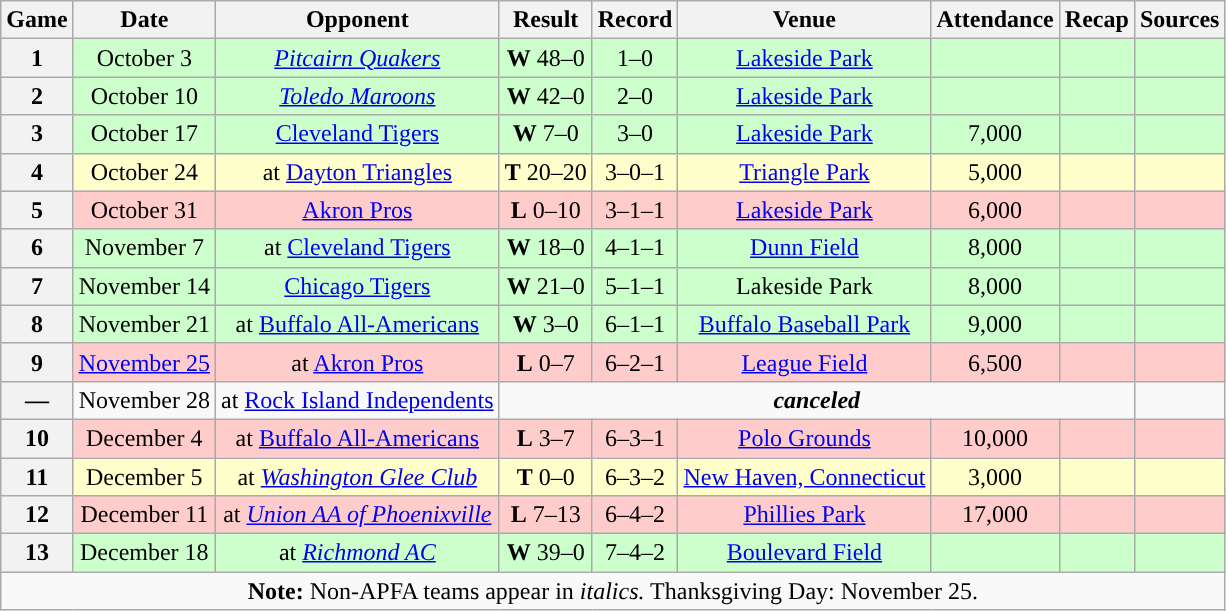<table class="wikitable" style="text-align:center">
<tr>
<th>Game</th>
<th>Date</th>
<th>Opponent</th>
<th>Result</th>
<th>Record</th>
<th>Venue</th>
<th>Attendance</th>
<th>Recap</th>
<th>Sources</th>
</tr>
<tr style="background:#cfc">
<th>1</th>
<td>October 3</td>
<td><em><a href='#'>Pitcairn Quakers</a></em></td>
<td><strong>W</strong> 48–0</td>
<td>1–0</td>
<td><a href='#'>Lakeside Park</a></td>
<td></td>
<td></td>
<td></td>
</tr>
<tr style="background:#cfc">
<th>2</th>
<td>October 10</td>
<td><em><a href='#'>Toledo Maroons</a></em></td>
<td><strong>W</strong> 42–0</td>
<td>2–0</td>
<td><a href='#'>Lakeside Park</a></td>
<td></td>
<td></td>
<td></td>
</tr>
<tr style="background:#cfc">
<th>3</th>
<td>October 17</td>
<td><a href='#'>Cleveland Tigers</a></td>
<td><strong>W</strong> 7–0</td>
<td>3–0</td>
<td><a href='#'>Lakeside Park</a></td>
<td>7,000</td>
<td></td>
<td></td>
</tr>
<tr style="background:#ffc">
<th>4</th>
<td>October 24</td>
<td>at <a href='#'>Dayton Triangles</a></td>
<td><strong>T</strong> 20–20</td>
<td>3–0–1</td>
<td><a href='#'>Triangle Park</a></td>
<td>5,000</td>
<td></td>
<td></td>
</tr>
<tr style="background:#fcc">
<th>5</th>
<td>October 31</td>
<td><a href='#'>Akron Pros</a></td>
<td><strong>L</strong> 0–10</td>
<td>3–1–1</td>
<td><a href='#'>Lakeside Park</a></td>
<td>6,000</td>
<td></td>
<td></td>
</tr>
<tr style="background:#cfc">
<th>6</th>
<td>November 7</td>
<td>at <a href='#'>Cleveland Tigers</a></td>
<td><strong>W</strong> 18–0</td>
<td>4–1–1</td>
<td><a href='#'>Dunn Field</a></td>
<td>8,000</td>
<td></td>
<td></td>
</tr>
<tr style="background:#cfc">
<th>7</th>
<td>November 14</td>
<td><a href='#'>Chicago Tigers</a></td>
<td><strong>W</strong> 21–0</td>
<td>5–1–1</td>
<td>Lakeside Park</td>
<td>8,000</td>
<td></td>
<td></td>
</tr>
<tr style="background:#cfc">
<th>8</th>
<td>November 21</td>
<td>at <a href='#'>Buffalo All-Americans</a></td>
<td><strong>W</strong> 3–0</td>
<td>6–1–1</td>
<td><a href='#'>Buffalo Baseball Park</a></td>
<td>9,000</td>
<td></td>
<td></td>
</tr>
<tr style="background:#fcc">
<th>9</th>
<td><a href='#'>November 25</a></td>
<td>at <a href='#'>Akron Pros</a></td>
<td><strong>L</strong> 0–7</td>
<td>6–2–1</td>
<td><a href='#'>League Field</a></td>
<td>6,500</td>
<td></td>
<td></td>
</tr>
<tr>
<th>—</th>
<td>November 28</td>
<td>at <a href='#'>Rock Island Independents</a></td>
<td colspan="5"><strong><em>canceled</em></strong></td>
<td></td>
</tr>
<tr style="background:#fcc">
<th>10</th>
<td>December 4</td>
<td>at <a href='#'>Buffalo All-Americans</a></td>
<td><strong>L</strong> 3–7</td>
<td>6–3–1</td>
<td><a href='#'>Polo Grounds</a></td>
<td>10,000</td>
<td></td>
<td></td>
</tr>
<tr style="background:#ffc">
<th>11</th>
<td>December 5</td>
<td>at <em><a href='#'>Washington Glee Club</a></em></td>
<td><strong>T</strong> 0–0</td>
<td>6–3–2</td>
<td><a href='#'>New Haven, Connecticut</a></td>
<td>3,000</td>
<td></td>
<td></td>
</tr>
<tr style="background:#fcc">
<th>12</th>
<td>December 11</td>
<td>at <em><a href='#'>Union AA of Phoenixville</a></em></td>
<td><strong>L</strong> 7–13</td>
<td>6–4–2</td>
<td><a href='#'>Phillies Park</a></td>
<td>17,000</td>
<td></td>
<td></td>
</tr>
<tr style="background:#cfc">
<th>13</th>
<td>December 18</td>
<td>at <em><a href='#'>Richmond AC</a></em></td>
<td><strong>W</strong> 39–0</td>
<td>7–4–2</td>
<td><a href='#'>Boulevard Field</a></td>
<td></td>
<td></td>
<td></td>
</tr>
<tr>
<td colspan="10"><strong>Note:</strong> Non-APFA teams appear in <em>italics.</em> Thanksgiving Day: November 25.</td>
</tr>
</table>
